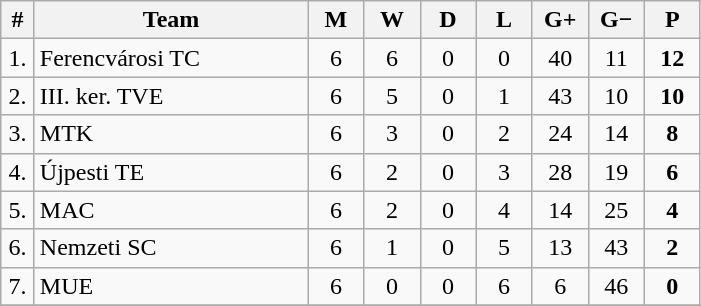<table class="wikitable" style="text-align: center;">
<tr>
<th width="15">#</th>
<th width="175">Team</th>
<th width="30">M</th>
<th width="30">W</th>
<th width="30">D</th>
<th width="30">L</th>
<th width="30">G+</th>
<th width="30">G−</th>
<th width="30">P</th>
</tr>
<tr>
<td>1.</td>
<td align="left">Ferencvárosi TC</td>
<td>6</td>
<td>6</td>
<td>0</td>
<td>0</td>
<td>40</td>
<td>11</td>
<td><strong>12</strong></td>
</tr>
<tr>
<td>2.</td>
<td align="left">III. ker. TVE</td>
<td>6</td>
<td>5</td>
<td>0</td>
<td>1</td>
<td>43</td>
<td>10</td>
<td><strong>10</strong></td>
</tr>
<tr>
<td>3.</td>
<td align="left">MTK</td>
<td>6</td>
<td>3</td>
<td>0</td>
<td>2</td>
<td>24</td>
<td>14</td>
<td><strong>8</strong></td>
</tr>
<tr>
<td>4.</td>
<td align="left">Újpesti TE</td>
<td>6</td>
<td>2</td>
<td>0</td>
<td>3</td>
<td>28</td>
<td>19</td>
<td><strong>6</strong></td>
</tr>
<tr>
<td>5.</td>
<td align="left">MAC</td>
<td>6</td>
<td>2</td>
<td>0</td>
<td>4</td>
<td>14</td>
<td>25</td>
<td><strong>4</strong></td>
</tr>
<tr>
<td>6.</td>
<td align="left">Nemzeti SC</td>
<td>6</td>
<td>1</td>
<td>0</td>
<td>5</td>
<td>13</td>
<td>43</td>
<td><strong>2</strong></td>
</tr>
<tr>
<td>7.</td>
<td align="left">MUE</td>
<td>6</td>
<td>0</td>
<td>0</td>
<td>6</td>
<td>6</td>
<td>46</td>
<td><strong>0</strong></td>
</tr>
<tr>
</tr>
</table>
